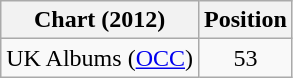<table class="wikitable">
<tr>
<th>Chart (2012)</th>
<th>Position</th>
</tr>
<tr>
<td>UK Albums (<a href='#'>OCC</a>)</td>
<td style="text-align:center;">53</td>
</tr>
</table>
